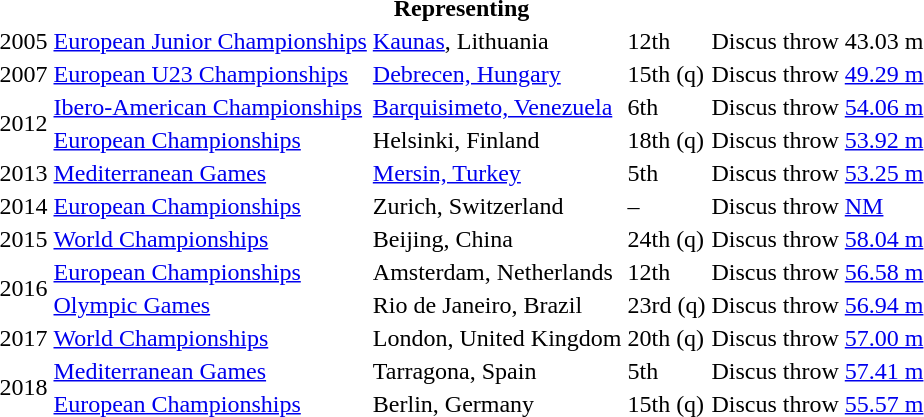<table>
<tr>
<th colspan="6">Representing </th>
</tr>
<tr>
<td>2005</td>
<td><a href='#'>European Junior Championships</a></td>
<td><a href='#'>Kaunas</a>, Lithuania</td>
<td>12th</td>
<td>Discus throw</td>
<td>43.03 m</td>
</tr>
<tr>
<td>2007</td>
<td><a href='#'>European U23 Championships</a></td>
<td><a href='#'>Debrecen, Hungary</a></td>
<td>15th (q)</td>
<td>Discus throw</td>
<td><a href='#'>49.29 m</a></td>
</tr>
<tr>
<td rowspan=2>2012</td>
<td><a href='#'>Ibero-American Championships</a></td>
<td><a href='#'>Barquisimeto, Venezuela</a></td>
<td>6th</td>
<td>Discus throw</td>
<td><a href='#'>54.06 m</a></td>
</tr>
<tr>
<td><a href='#'>European Championships</a></td>
<td>Helsinki, Finland</td>
<td>18th (q)</td>
<td>Discus throw</td>
<td><a href='#'>53.92 m</a></td>
</tr>
<tr>
<td>2013</td>
<td><a href='#'>Mediterranean Games</a></td>
<td><a href='#'>Mersin, Turkey</a></td>
<td>5th</td>
<td>Discus throw</td>
<td><a href='#'>53.25 m</a></td>
</tr>
<tr>
<td>2014</td>
<td><a href='#'>European Championships</a></td>
<td>Zurich, Switzerland</td>
<td>–</td>
<td>Discus throw</td>
<td><a href='#'>NM</a></td>
</tr>
<tr>
<td>2015</td>
<td><a href='#'>World Championships</a></td>
<td>Beijing, China</td>
<td>24th (q)</td>
<td>Discus throw</td>
<td><a href='#'>58.04 m</a></td>
</tr>
<tr>
<td rowspan=2>2016</td>
<td><a href='#'>European Championships</a></td>
<td>Amsterdam, Netherlands</td>
<td>12th</td>
<td>Discus throw</td>
<td><a href='#'>56.58 m</a></td>
</tr>
<tr>
<td><a href='#'>Olympic Games</a></td>
<td>Rio de Janeiro, Brazil</td>
<td>23rd (q)</td>
<td>Discus throw</td>
<td><a href='#'>56.94 m</a></td>
</tr>
<tr>
<td>2017</td>
<td><a href='#'>World Championships</a></td>
<td>London, United Kingdom</td>
<td>20th (q)</td>
<td>Discus throw</td>
<td><a href='#'>57.00 m</a></td>
</tr>
<tr>
<td rowspan=2>2018</td>
<td><a href='#'>Mediterranean Games</a></td>
<td>Tarragona, Spain</td>
<td>5th</td>
<td>Discus throw</td>
<td><a href='#'>57.41 m</a></td>
</tr>
<tr>
<td><a href='#'>European Championships</a></td>
<td>Berlin, Germany</td>
<td>15th (q)</td>
<td>Discus throw</td>
<td><a href='#'>55.57 m</a></td>
</tr>
</table>
